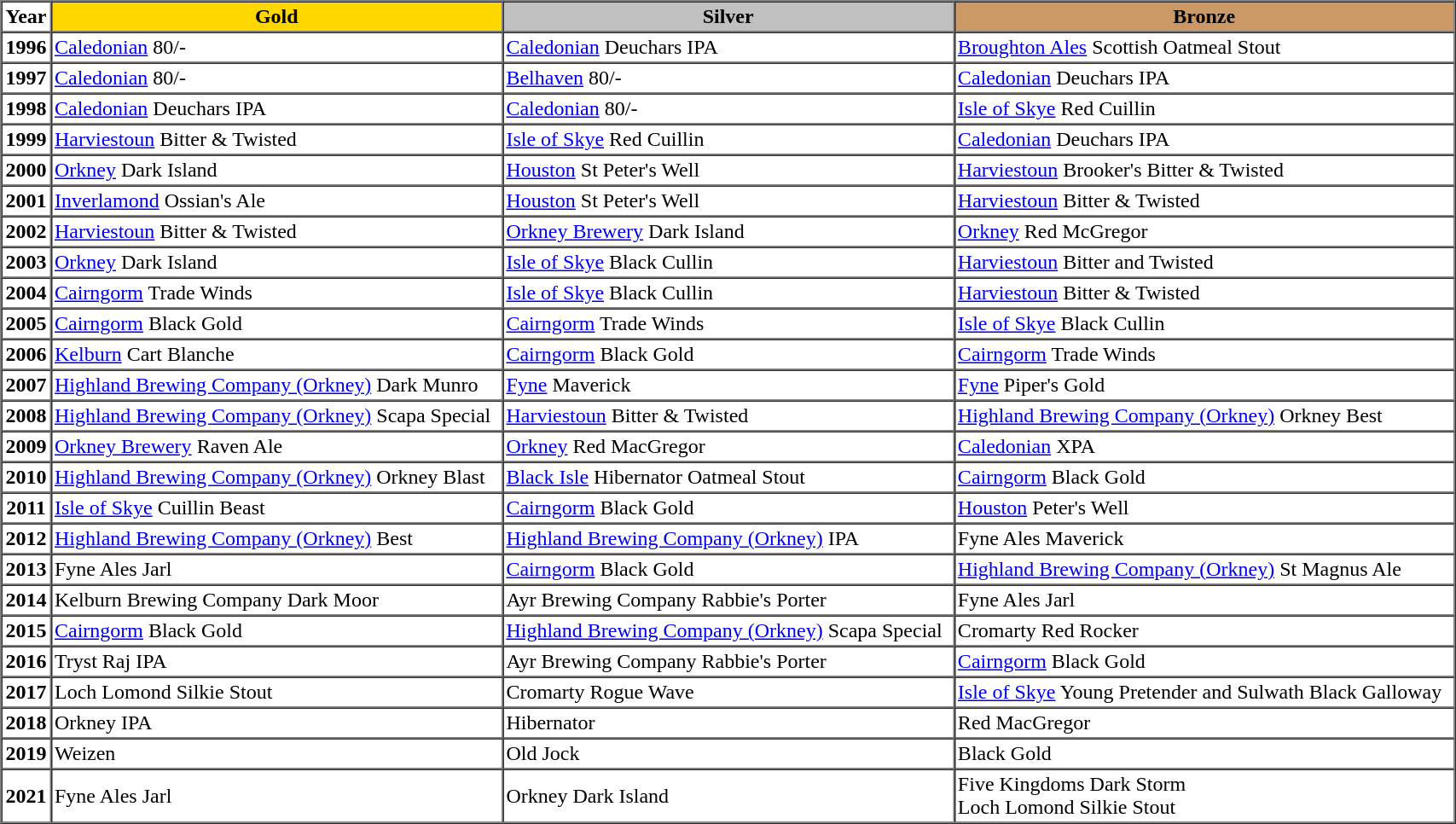<table | width=90% border=1 cellpadding=2 cellspacing=0>
<tr>
<th>Year</th>
<th bgcolor="gold"><strong>Gold</strong></th>
<th bgcolor="silver"><strong>Silver</strong></th>
<th bgcolor="CC9966"><strong>Bronze</strong></th>
</tr>
<tr>
<th>1996</th>
<td><a href='#'>Caledonian</a> 80/-</td>
<td><a href='#'>Caledonian</a> Deuchars IPA</td>
<td><a href='#'>Broughton Ales</a> Scottish Oatmeal Stout</td>
</tr>
<tr>
<th>1997</th>
<td><a href='#'>Caledonian</a> 80/-</td>
<td><a href='#'>Belhaven</a> 80/-</td>
<td><a href='#'>Caledonian</a> Deuchars IPA</td>
</tr>
<tr>
<th>1998</th>
<td><a href='#'>Caledonian</a> Deuchars IPA</td>
<td><a href='#'>Caledonian</a> 80/-</td>
<td><a href='#'>Isle of Skye</a> Red Cuillin</td>
</tr>
<tr>
<th>1999</th>
<td><a href='#'>Harviestoun</a> Bitter & Twisted</td>
<td><a href='#'>Isle of Skye</a> Red Cuillin</td>
<td><a href='#'>Caledonian</a> Deuchars IPA</td>
</tr>
<tr>
<th>2000</th>
<td><a href='#'>Orkney</a> Dark Island</td>
<td><a href='#'>Houston</a> St Peter's Well</td>
<td><a href='#'>Harviestoun</a> Brooker's Bitter & Twisted</td>
</tr>
<tr>
<th>2001</th>
<td><a href='#'>Inverlamond</a> Ossian's Ale</td>
<td><a href='#'>Houston</a> St Peter's Well</td>
<td><a href='#'>Harviestoun</a> Bitter & Twisted</td>
</tr>
<tr>
<th>2002</th>
<td><a href='#'>Harviestoun</a> Bitter & Twisted</td>
<td><a href='#'>Orkney Brewery</a> Dark Island</td>
<td><a href='#'>Orkney</a> Red McGregor</td>
</tr>
<tr>
<th>2003</th>
<td><a href='#'>Orkney</a> Dark Island</td>
<td><a href='#'>Isle of Skye</a> Black Cullin</td>
<td><a href='#'>Harviestoun</a> Bitter and Twisted</td>
</tr>
<tr>
<th>2004</th>
<td><a href='#'>Cairngorm</a> Trade Winds</td>
<td><a href='#'>Isle of Skye</a> Black Cullin</td>
<td><a href='#'>Harviestoun</a> Bitter & Twisted</td>
</tr>
<tr>
<th>2005</th>
<td><a href='#'>Cairngorm</a> Black Gold</td>
<td><a href='#'>Cairngorm</a> Trade Winds</td>
<td><a href='#'>Isle of Skye</a> Black Cullin</td>
</tr>
<tr>
<th>2006</th>
<td><a href='#'>Kelburn</a> Cart Blanche</td>
<td><a href='#'>Cairngorm</a> Black Gold</td>
<td><a href='#'>Cairngorm</a> Trade Winds</td>
</tr>
<tr>
<th>2007</th>
<td><a href='#'>Highland Brewing Company (Orkney)</a> Dark Munro</td>
<td><a href='#'>Fyne</a> Maverick</td>
<td><a href='#'>Fyne</a> Piper's Gold</td>
</tr>
<tr>
<th>2008</th>
<td><a href='#'>Highland Brewing Company (Orkney)</a> Scapa Special</td>
<td><a href='#'>Harviestoun</a> Bitter & Twisted</td>
<td><a href='#'>Highland Brewing Company (Orkney)</a> Orkney Best</td>
</tr>
<tr>
<th>2009</th>
<td><a href='#'>Orkney Brewery</a> Raven Ale</td>
<td><a href='#'>Orkney</a> Red MacGregor</td>
<td><a href='#'>Caledonian</a> XPA</td>
</tr>
<tr>
<th>2010</th>
<td><a href='#'>Highland Brewing Company (Orkney)</a> Orkney Blast</td>
<td><a href='#'>Black Isle</a> Hibernator Oatmeal Stout</td>
<td><a href='#'>Cairngorm</a> Black Gold</td>
</tr>
<tr>
<th>2011</th>
<td><a href='#'>Isle of Skye</a> Cuillin Beast</td>
<td><a href='#'>Cairngorm</a> Black Gold</td>
<td><a href='#'>Houston</a> Peter's Well</td>
</tr>
<tr>
<th>2012</th>
<td><a href='#'>Highland Brewing Company (Orkney)</a> Best</td>
<td><a href='#'>Highland Brewing Company (Orkney)</a> IPA</td>
<td>Fyne Ales Maverick</td>
</tr>
<tr>
<th>2013</th>
<td>Fyne Ales Jarl</td>
<td><a href='#'>Cairngorm</a> Black Gold</td>
<td><a href='#'>Highland Brewing Company (Orkney)</a> St Magnus Ale</td>
</tr>
<tr>
<th>2014</th>
<td>Kelburn Brewing Company Dark Moor</td>
<td>Ayr Brewing Company Rabbie's Porter</td>
<td>Fyne Ales Jarl</td>
</tr>
<tr>
<th>2015</th>
<td><a href='#'>Cairngorm</a> Black Gold</td>
<td><a href='#'>Highland Brewing Company (Orkney)</a> Scapa Special</td>
<td>Cromarty Red Rocker</td>
</tr>
<tr>
<th>2016</th>
<td>Tryst Raj IPA</td>
<td>Ayr Brewing Company Rabbie's Porter</td>
<td><a href='#'>Cairngorm</a> Black Gold</td>
</tr>
<tr>
<th>2017</th>
<td>Loch Lomond Silkie Stout</td>
<td>Cromarty Rogue Wave</td>
<td><a href='#'>Isle of Skye</a> Young Pretender and Sulwath Black Galloway</td>
</tr>
<tr>
<th>2018</th>
<td> Orkney IPA</td>
<td> Hibernator</td>
<td> Red MacGregor</td>
</tr>
<tr>
<th>2019</th>
<td> Weizen</td>
<td> Old Jock</td>
<td> Black Gold</td>
</tr>
<tr>
<th>2021</th>
<td>Fyne Ales Jarl</td>
<td>Orkney Dark Island</td>
<td>Five Kingdoms Dark Storm<br>Loch Lomond Silkie Stout</td>
</tr>
</table>
